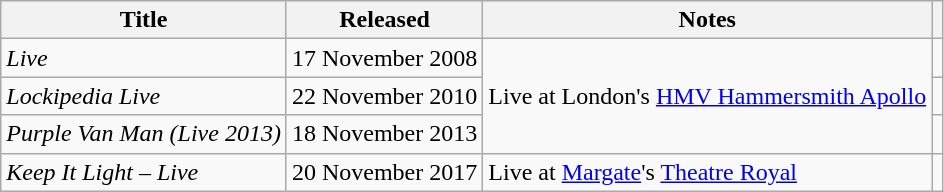<table class="wikitable">
<tr>
<th>Title</th>
<th>Released</th>
<th>Notes</th>
<th></th>
</tr>
<tr>
<td><em>Live</em></td>
<td>17 November 2008</td>
<td rowspan="3">Live at London's <a href='#'>HMV Hammersmith Apollo</a></td>
<td></td>
</tr>
<tr>
<td><em>Lockipedia Live</em></td>
<td>22 November 2010</td>
<td></td>
</tr>
<tr>
<td><em>Purple Van Man (Live 2013)</em></td>
<td>18 November 2013</td>
<td></td>
</tr>
<tr>
<td><em>Keep It Light – Live</em></td>
<td>20 November 2017</td>
<td>Live at <a href='#'>Margate</a>'s <a href='#'>Theatre Royal</a></td>
<td></td>
</tr>
</table>
